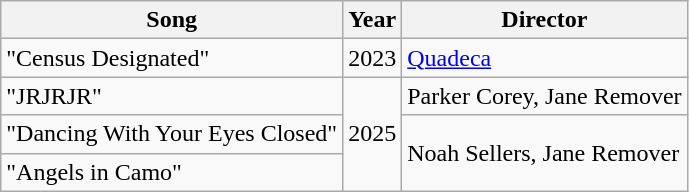<table class="wikitable">
<tr>
<th>Song</th>
<th>Year</th>
<th>Director</th>
</tr>
<tr>
<td>"Census Designated"</td>
<td>2023</td>
<td><a href='#'>Quadeca</a></td>
</tr>
<tr>
<td>"JRJRJR"</td>
<td rowspan="3">2025</td>
<td>Parker Corey, Jane Remover</td>
</tr>
<tr>
<td>"Dancing With Your Eyes Closed"</td>
<td rowspan="2">Noah Sellers, Jane Remover</td>
</tr>
<tr>
<td>"Angels in Camo"</td>
</tr>
</table>
